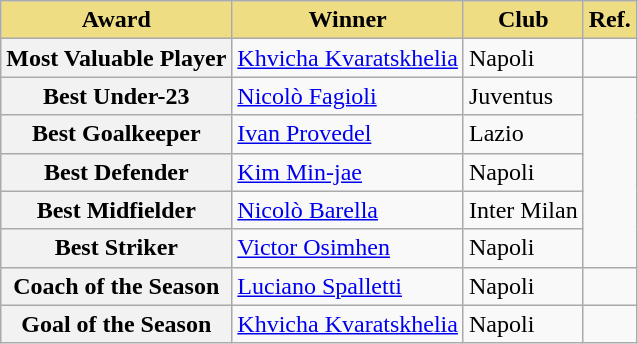<table class="wikitable">
<tr>
<th style="background-color: #eedd82">Award</th>
<th style="background-color: #eedd82">Winner</th>
<th style="background-color: #eedd82">Club</th>
<th style="background-color: #eedd82">Ref.</th>
</tr>
<tr>
<th>Most Valuable Player</th>
<td> <a href='#'>Khvicha Kvaratskhelia</a></td>
<td>Napoli</td>
<td></td>
</tr>
<tr>
<th>Best Under-23</th>
<td> <a href='#'>Nicolò Fagioli</a></td>
<td>Juventus</td>
<td rowspan="5"></td>
</tr>
<tr>
<th>Best Goalkeeper</th>
<td> <a href='#'>Ivan Provedel</a></td>
<td>Lazio</td>
</tr>
<tr>
<th>Best Defender</th>
<td> <a href='#'>Kim Min-jae</a></td>
<td>Napoli</td>
</tr>
<tr>
<th>Best Midfielder</th>
<td> <a href='#'>Nicolò Barella</a></td>
<td>Inter Milan</td>
</tr>
<tr>
<th>Best Striker</th>
<td> <a href='#'>Victor Osimhen</a></td>
<td>Napoli</td>
</tr>
<tr>
<th>Coach of the Season</th>
<td> <a href='#'>Luciano Spalletti</a></td>
<td>Napoli</td>
<td></td>
</tr>
<tr>
<th>Goal of the Season</th>
<td> <a href='#'>Khvicha Kvaratskhelia</a></td>
<td>Napoli</td>
<td></td>
</tr>
</table>
